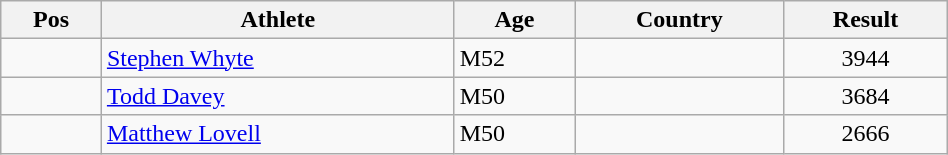<table class="wikitable"  style="text-align:center; width:50%;">
<tr>
<th>Pos</th>
<th>Athlete</th>
<th>Age</th>
<th>Country</th>
<th>Result</th>
</tr>
<tr>
<td align=center></td>
<td align=left><a href='#'>Stephen Whyte</a></td>
<td align=left>M52</td>
<td align=left></td>
<td>3944</td>
</tr>
<tr>
<td align=center></td>
<td align=left><a href='#'>Todd Davey</a></td>
<td align=left>M50</td>
<td align=left></td>
<td>3684</td>
</tr>
<tr>
<td align=center></td>
<td align=left><a href='#'>Matthew Lovell</a></td>
<td align=left>M50</td>
<td align=left></td>
<td>2666</td>
</tr>
</table>
